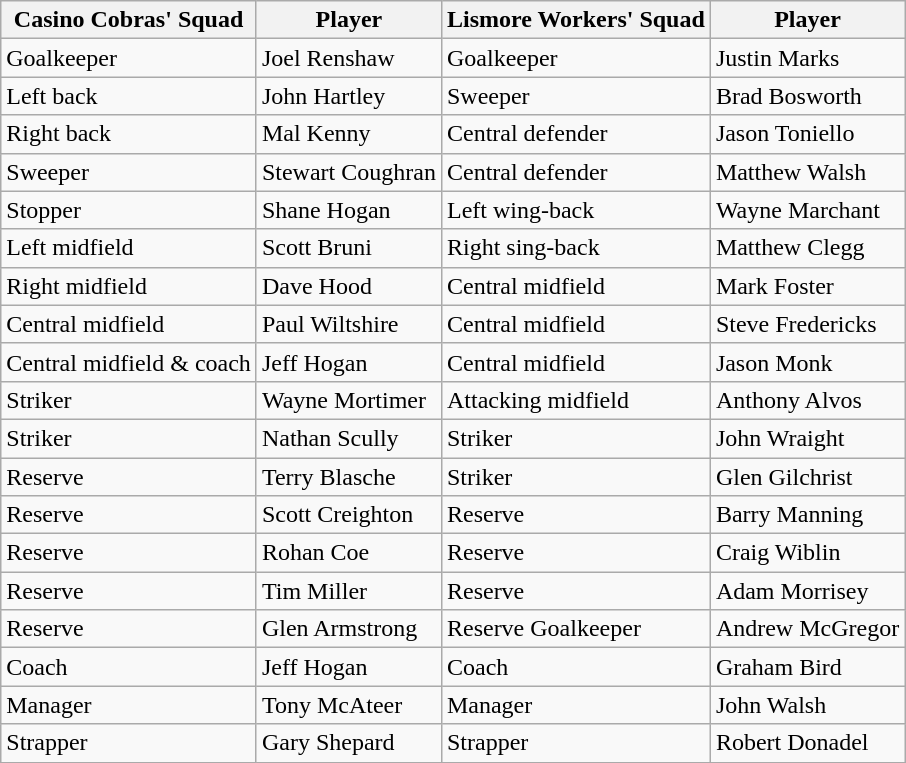<table class="wikitable">
<tr>
<th>Casino Cobras' Squad</th>
<th>Player</th>
<th>Lismore Workers' Squad</th>
<th>Player</th>
</tr>
<tr>
<td>Goalkeeper</td>
<td>Joel Renshaw</td>
<td>Goalkeeper</td>
<td>Justin Marks</td>
</tr>
<tr>
<td>Left back</td>
<td>John Hartley</td>
<td>Sweeper</td>
<td>Brad Bosworth</td>
</tr>
<tr>
<td>Right back</td>
<td>Mal Kenny</td>
<td>Central defender</td>
<td>Jason Toniello</td>
</tr>
<tr>
<td>Sweeper</td>
<td>Stewart Coughran</td>
<td>Central defender</td>
<td>Matthew Walsh</td>
</tr>
<tr>
<td>Stopper</td>
<td>Shane Hogan</td>
<td>Left wing-back</td>
<td>Wayne Marchant</td>
</tr>
<tr>
<td>Left midfield</td>
<td>Scott Bruni</td>
<td>Right sing-back</td>
<td>Matthew Clegg</td>
</tr>
<tr>
<td>Right midfield</td>
<td>Dave Hood</td>
<td>Central midfield</td>
<td>Mark Foster</td>
</tr>
<tr>
<td>Central midfield</td>
<td>Paul Wiltshire</td>
<td>Central midfield</td>
<td>Steve Fredericks</td>
</tr>
<tr>
<td>Central midfield & coach</td>
<td>Jeff Hogan</td>
<td>Central midfield</td>
<td>Jason Monk</td>
</tr>
<tr>
<td>Striker</td>
<td>Wayne Mortimer</td>
<td>Attacking midfield</td>
<td>Anthony Alvos</td>
</tr>
<tr>
<td>Striker</td>
<td>Nathan Scully</td>
<td>Striker</td>
<td>John Wraight</td>
</tr>
<tr>
<td>Reserve</td>
<td>Terry Blasche</td>
<td>Striker</td>
<td>Glen Gilchrist</td>
</tr>
<tr>
<td>Reserve</td>
<td>Scott Creighton</td>
<td>Reserve</td>
<td>Barry Manning</td>
</tr>
<tr>
<td>Reserve</td>
<td>Rohan Coe</td>
<td>Reserve</td>
<td>Craig Wiblin</td>
</tr>
<tr>
<td>Reserve</td>
<td>Tim Miller</td>
<td>Reserve</td>
<td>Adam Morrisey</td>
</tr>
<tr>
<td>Reserve</td>
<td>Glen Armstrong</td>
<td>Reserve Goalkeeper</td>
<td>Andrew McGregor</td>
</tr>
<tr>
<td>Coach</td>
<td>Jeff Hogan</td>
<td>Coach</td>
<td>Graham Bird</td>
</tr>
<tr>
<td>Manager</td>
<td>Tony McAteer</td>
<td>Manager</td>
<td>John Walsh</td>
</tr>
<tr>
<td>Strapper</td>
<td>Gary Shepard</td>
<td>Strapper</td>
<td>Robert Donadel</td>
</tr>
<tr>
</tr>
</table>
